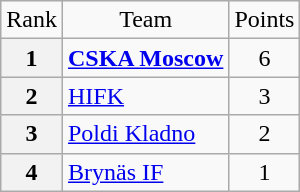<table class="wikitable" style="text-align: center;">
<tr>
<td>Rank</td>
<td>Team</td>
<td>Points</td>
</tr>
<tr>
<th>1</th>
<td style="text-align: left;"> <strong><a href='#'>CSKA Moscow</a></strong></td>
<td>6</td>
</tr>
<tr>
<th>2</th>
<td style="text-align: left;"> <a href='#'>HIFK</a></td>
<td>3</td>
</tr>
<tr>
<th>3</th>
<td style="text-align: left;"> <a href='#'>Poldi Kladno</a></td>
<td>2</td>
</tr>
<tr>
<th>4</th>
<td style="text-align: left;"> <a href='#'>Brynäs IF</a></td>
<td>1</td>
</tr>
</table>
